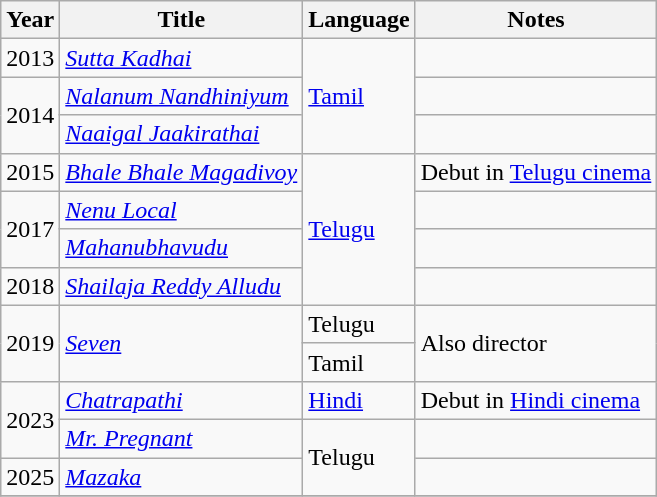<table class="wikitable sortable">
<tr>
<th scope="col">Year</th>
<th scope="col">Title</th>
<th scope="col">Language</th>
<th class="unsortable" scope="col">Notes</th>
</tr>
<tr>
<td>2013</td>
<td><em><a href='#'>Sutta Kadhai</a></em></td>
<td rowspan="3"><a href='#'>Tamil</a></td>
<td></td>
</tr>
<tr>
<td rowspan="2">2014</td>
<td><em><a href='#'>Nalanum Nandhiniyum</a></em></td>
<td></td>
</tr>
<tr>
<td><em><a href='#'>Naaigal Jaakirathai</a></em></td>
<td></td>
</tr>
<tr>
<td>2015</td>
<td><em><a href='#'>Bhale Bhale Magadivoy</a></em></td>
<td rowspan="4"><a href='#'>Telugu</a></td>
<td>Debut in <a href='#'>Telugu cinema</a></td>
</tr>
<tr>
<td rowspan="2">2017</td>
<td><em><a href='#'>Nenu Local</a></em></td>
<td></td>
</tr>
<tr>
<td><em><a href='#'>Mahanubhavudu</a></em></td>
<td></td>
</tr>
<tr>
<td>2018</td>
<td><em><a href='#'>Shailaja Reddy Alludu</a></em></td>
<td></td>
</tr>
<tr>
<td rowspan="2">2019</td>
<td rowspan="2"><em><a href='#'>Seven</a></em></td>
<td>Telugu</td>
<td rowspan="2">Also director</td>
</tr>
<tr>
<td>Tamil</td>
</tr>
<tr>
<td rowspan="2">2023</td>
<td><em><a href='#'>Chatrapathi</a></em></td>
<td><a href='#'>Hindi</a></td>
<td>Debut in <a href='#'>Hindi cinema</a></td>
</tr>
<tr>
<td><em><a href='#'>Mr. Pregnant</a></em></td>
<td rowspan="2">Telugu</td>
<td></td>
</tr>
<tr>
<td>2025</td>
<td><em><a href='#'>Mazaka</a></em></td>
<td></td>
</tr>
<tr>
</tr>
</table>
